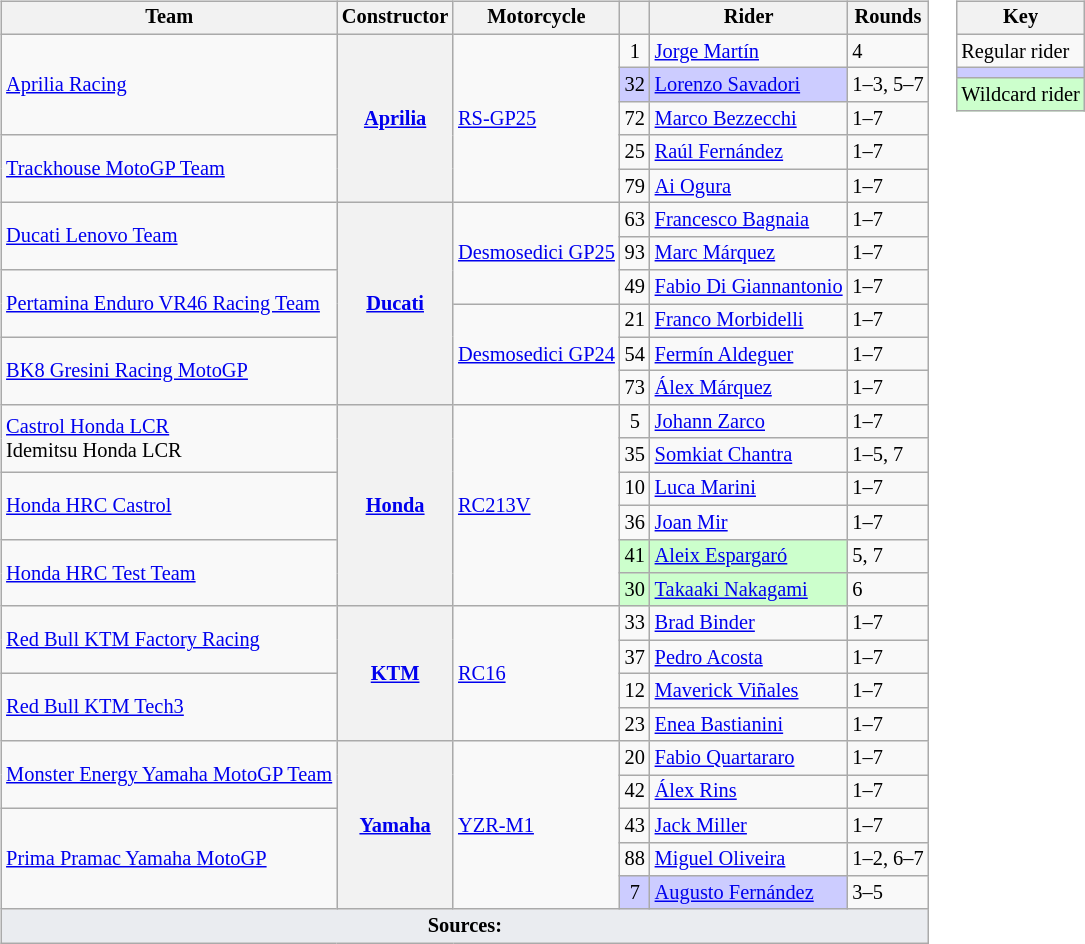<table>
<tr>
<td><br><table class="wikitable" style="font-size: 85%;">
<tr>
<th>Team</th>
<th>Constructor</th>
<th>Motorcycle</th>
<th></th>
<th>Rider</th>
<th>Rounds</th>
</tr>
<tr>
<td rowspan="3"> <a href='#'>Aprilia Racing</a></td>
<th rowspan="5"><a href='#'>Aprilia</a></th>
<td rowspan="5"><a href='#'>RS-GP25</a></td>
<td align="center">1</td>
<td> <a href='#'>Jorge Martín</a></td>
<td>4</td>
</tr>
<tr>
<td align="center" style="background:#ccccff;">32</td>
<td style="background:#ccccff;"> <a href='#'>Lorenzo Savadori</a></td>
<td>1–3, 5–7</td>
</tr>
<tr>
<td align="center">72</td>
<td> <a href='#'>Marco Bezzecchi</a></td>
<td>1–7</td>
</tr>
<tr>
<td rowspan="2"> <a href='#'>Trackhouse MotoGP Team</a></td>
<td align="center">25</td>
<td> <a href='#'>Raúl Fernández</a></td>
<td>1–7</td>
</tr>
<tr>
<td align="center">79</td>
<td> <a href='#'>Ai Ogura</a></td>
<td>1–7</td>
</tr>
<tr>
<td rowspan="2"> <a href='#'>Ducati Lenovo Team</a></td>
<th rowspan="6"><a href='#'>Ducati</a></th>
<td rowspan="3" nowrap><a href='#'>Desmosedici GP25</a></td>
<td align="center">63</td>
<td> <a href='#'>Francesco Bagnaia</a></td>
<td>1–7</td>
</tr>
<tr>
<td align="center">93</td>
<td> <a href='#'>Marc Márquez</a></td>
<td>1–7</td>
</tr>
<tr>
<td rowspan="2"> <a href='#'>Pertamina Enduro VR46 Racing Team</a></td>
<td align="center">49</td>
<td nowrap> <a href='#'>Fabio Di Giannantonio</a></td>
<td>1–7</td>
</tr>
<tr>
<td rowspan="3" nowrap><a href='#'>Desmosedici GP24</a></td>
<td align="center">21</td>
<td> <a href='#'>Franco Morbidelli</a></td>
<td>1–7</td>
</tr>
<tr>
<td rowspan="2"> <a href='#'>BK8 Gresini Racing MotoGP</a></td>
<td align="center">54</td>
<td> <a href='#'>Fermín Aldeguer</a></td>
<td>1–7</td>
</tr>
<tr>
<td align="center">73</td>
<td nowrap> <a href='#'>Álex Márquez</a></td>
<td>1–7</td>
</tr>
<tr>
<td rowspan="2"> <a href='#'>Castrol Honda LCR</a><br> Idemitsu Honda LCR</td>
<th rowspan="6"><a href='#'>Honda</a></th>
<td rowspan="6"><a href='#'>RC213V</a></td>
<td align="center">5</td>
<td> <a href='#'>Johann Zarco</a></td>
<td>1–7</td>
</tr>
<tr>
<td align="center">35</td>
<td> <a href='#'>Somkiat Chantra</a></td>
<td>1–5, 7</td>
</tr>
<tr>
<td rowspan="2"> <a href='#'>Honda HRC Castrol</a></td>
<td align="center">10</td>
<td> <a href='#'>Luca Marini</a></td>
<td>1–7</td>
</tr>
<tr>
<td align="center">36</td>
<td> <a href='#'>Joan Mir</a></td>
<td>1–7</td>
</tr>
<tr>
<td rowspan=2> <a href='#'>Honda HRC Test Team</a></td>
<td align="center" style="background:#ccffcc;">41</td>
<td style="background:#ccffcc;"> <a href='#'>Aleix Espargaró</a></td>
<td>5, 7</td>
</tr>
<tr>
<td align="center" style="background:#ccffcc;">30</td>
<td style="background:#ccffcc;"> <a href='#'>Takaaki Nakagami</a></td>
<td>6</td>
</tr>
<tr>
<td rowspan="2"> <a href='#'>Red Bull KTM Factory Racing</a></td>
<th rowspan="4"><a href='#'>KTM</a></th>
<td rowspan="4"><a href='#'>RC16</a></td>
<td align="center">33</td>
<td> <a href='#'>Brad Binder</a></td>
<td>1–7</td>
</tr>
<tr>
<td align="center">37</td>
<td> <a href='#'>Pedro Acosta</a></td>
<td>1–7</td>
</tr>
<tr>
<td rowspan="2"> <a href='#'>Red Bull KTM Tech3</a></td>
<td align="center">12</td>
<td> <a href='#'>Maverick Viñales</a></td>
<td>1–7</td>
</tr>
<tr>
<td align="center">23</td>
<td> <a href='#'>Enea Bastianini</a></td>
<td>1–7</td>
</tr>
<tr>
<td rowspan="2" nowrap> <a href='#'>Monster Energy Yamaha MotoGP Team</a></td>
<th rowspan="5"><a href='#'>Yamaha</a></th>
<td rowspan="5"><a href='#'>YZR-M1</a></td>
<td align="center">20</td>
<td> <a href='#'>Fabio Quartararo</a></td>
<td>1–7</td>
</tr>
<tr>
<td align="center">42</td>
<td> <a href='#'>Álex Rins</a></td>
<td>1–7</td>
</tr>
<tr>
<td rowspan="3"> <a href='#'>Prima Pramac Yamaha MotoGP</a></td>
<td align="center">43</td>
<td> <a href='#'>Jack Miller</a></td>
<td>1–7</td>
</tr>
<tr>
<td align="center">88</td>
<td> <a href='#'>Miguel Oliveira</a></td>
<td>1–2, 6–7</td>
</tr>
<tr>
<td align="center" style="background:#ccccff;">7</td>
<td style="background:#ccccff;"> <a href='#'>Augusto Fernández</a></td>
<td>3–5</td>
</tr>
<tr class="sortbottom">
<td colspan="6" align="bottom" style="background-color:#EAECF0; text-align:center"><strong>Sources:</strong></td>
</tr>
</table>
</td>
<td valign="top"><br><table class="wikitable" style="font-size: 85%;">
<tr>
<th colspan="2">Key</th>
</tr>
<tr>
<td>Regular rider</td>
</tr>
<tr style="background:#ccccff;">
<td></td>
</tr>
<tr style="background:#ccffcc;">
<td>Wildcard rider</td>
</tr>
</table>
</td>
</tr>
</table>
